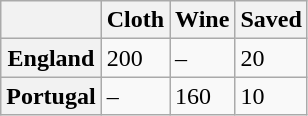<table class="wikitable">
<tr>
<th></th>
<th scope="col">Cloth</th>
<th scope="col">Wine</th>
<th scope="col">Saved</th>
</tr>
<tr>
<th scope="row">England</th>
<td>200</td>
<td>–</td>
<td>20</td>
</tr>
<tr>
<th scope="row">Portugal</th>
<td>–</td>
<td>160</td>
<td>10</td>
</tr>
</table>
